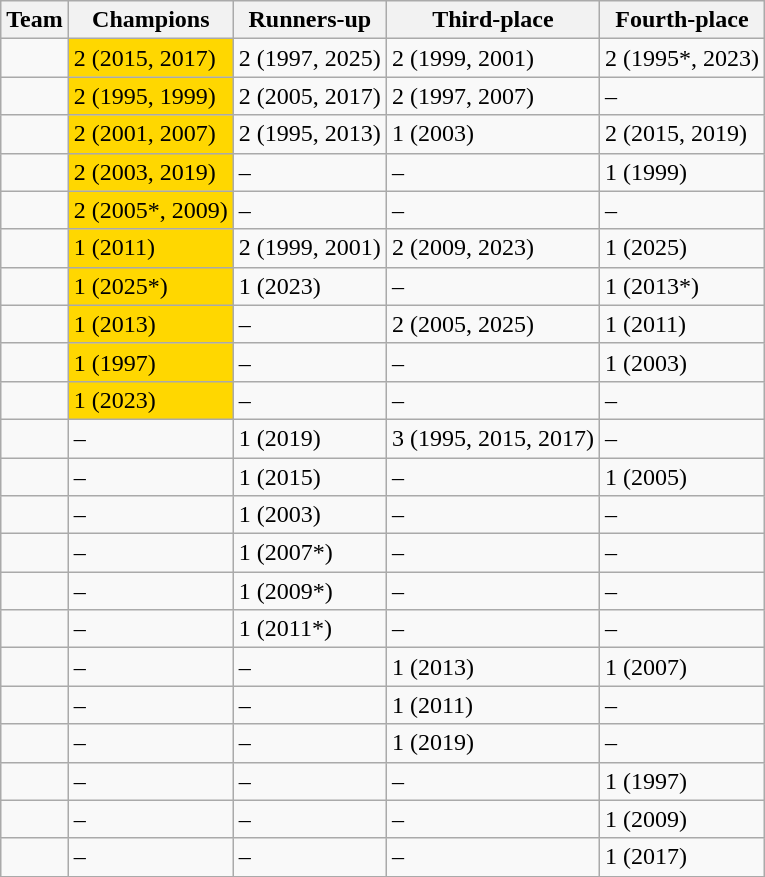<table class="wikitable sortable">
<tr>
<th>Team</th>
<th>Champions</th>
<th>Runners-up</th>
<th>Third-place</th>
<th>Fourth-place</th>
</tr>
<tr>
<td></td>
<td style="background:gold">2 (2015, 2017)</td>
<td>2 (1997, 2025)</td>
<td>2 (1999, 2001)</td>
<td>2 (1995*, 2023)</td>
</tr>
<tr>
<td></td>
<td style=background:gold>2 (1995, 1999)</td>
<td>2 (2005, 2017)</td>
<td>2 (1997, 2007)</td>
<td>–</td>
</tr>
<tr>
<td></td>
<td style=background:gold>2 (2001, 2007)</td>
<td>2 (1995, 2013)</td>
<td>1 (2003)</td>
<td>2 (2015, 2019)</td>
</tr>
<tr>
<td></td>
<td style=background:gold>2 (2003, 2019)</td>
<td>–</td>
<td>–</td>
<td>1 (1999)</td>
</tr>
<tr>
<td></td>
<td style=background:gold>2 (2005*, 2009)</td>
<td>–</td>
<td>–</td>
<td>–</td>
</tr>
<tr>
<td></td>
<td style=background:gold>1 (2011)</td>
<td>2 (1999, 2001)</td>
<td>2 (2009, 2023)</td>
<td>1 (2025)</td>
</tr>
<tr>
<td></td>
<td style="background:gold">1 (2025*)</td>
<td>1 (2023)</td>
<td>–</td>
<td>1 (2013*)</td>
</tr>
<tr>
<td></td>
<td style=background:gold>1 (2013)</td>
<td>–</td>
<td>2 (2005, 2025)</td>
<td>1 (2011)</td>
</tr>
<tr>
<td></td>
<td style=background:gold>1 (1997)</td>
<td>–</td>
<td>–</td>
<td>1 (2003)</td>
</tr>
<tr>
<td></td>
<td style=background:gold>1 (2023)</td>
<td>–</td>
<td>–</td>
<td>–</td>
</tr>
<tr>
<td></td>
<td>–</td>
<td>1 (2019)</td>
<td>3 (1995, 2015, 2017)</td>
<td>–</td>
</tr>
<tr>
<td></td>
<td>–</td>
<td>1 (2015)</td>
<td>–</td>
<td>1 (2005)</td>
</tr>
<tr>
<td></td>
<td>–</td>
<td>1 (2003)</td>
<td>–</td>
<td>–</td>
</tr>
<tr>
<td></td>
<td>–</td>
<td>1 (2007*)</td>
<td>–</td>
<td>–</td>
</tr>
<tr>
<td></td>
<td>–</td>
<td>1 (2009*)</td>
<td>–</td>
<td>–</td>
</tr>
<tr>
<td></td>
<td>–</td>
<td>1 (2011*)</td>
<td>–</td>
<td>–</td>
</tr>
<tr>
<td></td>
<td>–</td>
<td>–</td>
<td>1 (2013)</td>
<td>1 (2007)</td>
</tr>
<tr>
<td></td>
<td>–</td>
<td>–</td>
<td>1 (2011)</td>
<td>–</td>
</tr>
<tr>
<td></td>
<td>–</td>
<td>–</td>
<td>1 (2019)</td>
<td>–</td>
</tr>
<tr>
<td></td>
<td>–</td>
<td>–</td>
<td>–</td>
<td>1 (1997)</td>
</tr>
<tr>
<td></td>
<td>–</td>
<td>–</td>
<td>–</td>
<td>1 (2009)</td>
</tr>
<tr>
<td></td>
<td>–</td>
<td>–</td>
<td>–</td>
<td>1 (2017)</td>
</tr>
</table>
